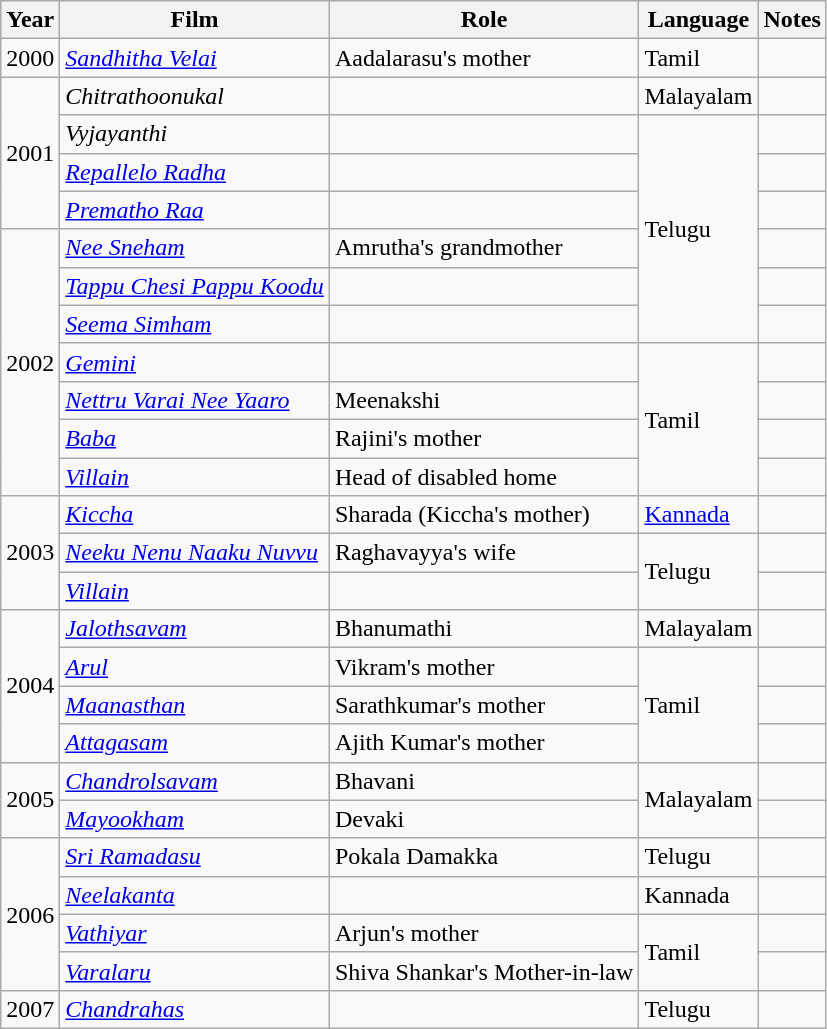<table class="wikitable sortable">
<tr>
<th>Year</th>
<th>Film</th>
<th>Role</th>
<th>Language</th>
<th>Notes</th>
</tr>
<tr>
<td>2000</td>
<td><em><a href='#'>Sandhitha Velai</a></em></td>
<td>Aadalarasu's mother</td>
<td>Tamil</td>
<td></td>
</tr>
<tr>
<td rowspan="4">2001</td>
<td><em>Chitrathoonukal</em></td>
<td></td>
<td>Malayalam</td>
<td></td>
</tr>
<tr>
<td><em>Vyjayanthi</em></td>
<td></td>
<td rowspan="6">Telugu</td>
<td></td>
</tr>
<tr>
<td><em><a href='#'>Repallelo Radha</a></em></td>
<td></td>
<td></td>
</tr>
<tr>
<td><em><a href='#'>Prematho Raa</a></em></td>
<td></td>
<td></td>
</tr>
<tr>
<td rowspan="7">2002</td>
<td><em><a href='#'>Nee Sneham</a></em></td>
<td>Amrutha's grandmother</td>
<td></td>
</tr>
<tr>
<td><em><a href='#'>Tappu Chesi Pappu Koodu</a></em></td>
<td></td>
<td></td>
</tr>
<tr>
<td><em><a href='#'>Seema Simham</a></em></td>
<td></td>
<td></td>
</tr>
<tr>
<td><em><a href='#'>Gemini</a></em></td>
<td></td>
<td rowspan="4">Tamil</td>
</tr>
<tr>
<td><em><a href='#'>Nettru Varai Nee Yaaro</a></em></td>
<td>Meenakshi</td>
<td></td>
</tr>
<tr>
<td><em><a href='#'>Baba</a></em></td>
<td>Rajini's mother</td>
<td></td>
</tr>
<tr>
<td><em><a href='#'>Villain</a></em></td>
<td>Head of disabled home</td>
<td></td>
</tr>
<tr>
<td rowspan="3">2003</td>
<td><em><a href='#'>Kiccha</a></em></td>
<td>Sharada (Kiccha's mother)</td>
<td><a href='#'>Kannada</a></td>
<td></td>
</tr>
<tr>
<td><em><a href='#'>Neeku Nenu Naaku Nuvvu</a></em></td>
<td>Raghavayya's wife</td>
<td rowspan="2">Telugu</td>
</tr>
<tr>
<td><em><a href='#'>Villain</a></em></td>
<td></td>
<td></td>
</tr>
<tr>
<td rowspan="4">2004</td>
<td><em><a href='#'>Jalothsavam</a></em></td>
<td>Bhanumathi</td>
<td>Malayalam</td>
<td></td>
</tr>
<tr>
<td><em><a href='#'>Arul</a></em></td>
<td>Vikram's mother</td>
<td rowspan="3">Tamil</td>
</tr>
<tr>
<td><em><a href='#'>Maanasthan</a></em></td>
<td>Sarathkumar's mother</td>
<td></td>
</tr>
<tr>
<td><em><a href='#'>Attagasam</a></em></td>
<td>Ajith Kumar's mother</td>
<td></td>
</tr>
<tr>
<td rowspan="2">2005</td>
<td><em><a href='#'>Chandrolsavam</a></em></td>
<td>Bhavani</td>
<td rowspan="2">Malayalam</td>
</tr>
<tr>
<td><em><a href='#'>Mayookham</a></em></td>
<td>Devaki</td>
<td></td>
</tr>
<tr>
<td rowspan="4">2006</td>
<td><em><a href='#'>Sri Ramadasu</a></em></td>
<td>Pokala Damakka</td>
<td>Telugu</td>
<td></td>
</tr>
<tr>
<td><em><a href='#'>Neelakanta</a></em></td>
<td></td>
<td>Kannada</td>
<td></td>
</tr>
<tr>
<td><em><a href='#'>Vathiyar</a></em></td>
<td>Arjun's mother</td>
<td rowspan="2">Tamil</td>
</tr>
<tr>
<td><em><a href='#'>Varalaru</a></em></td>
<td>Shiva Shankar's Mother-in-law</td>
<td></td>
</tr>
<tr>
<td>2007</td>
<td><em><a href='#'>Chandrahas</a></em></td>
<td></td>
<td>Telugu</td>
</tr>
</table>
